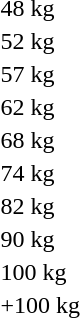<table>
<tr>
<td>48 kg</td>
<td></td>
<td></td>
<td></td>
</tr>
<tr>
<td>52 kg</td>
<td></td>
<td></td>
<td></td>
</tr>
<tr>
<td>57 kg</td>
<td></td>
<td></td>
<td></td>
</tr>
<tr>
<td>62 kg</td>
<td></td>
<td></td>
<td></td>
</tr>
<tr>
<td>68 kg</td>
<td></td>
<td></td>
<td></td>
</tr>
<tr>
<td>74 kg</td>
<td></td>
<td></td>
<td></td>
</tr>
<tr>
<td>82 kg</td>
<td></td>
<td></td>
<td></td>
</tr>
<tr>
<td>90 kg</td>
<td></td>
<td></td>
<td></td>
</tr>
<tr>
<td>100 kg</td>
<td></td>
<td></td>
<td></td>
</tr>
<tr>
<td>+100 kg</td>
<td></td>
<td></td>
<td></td>
</tr>
</table>
